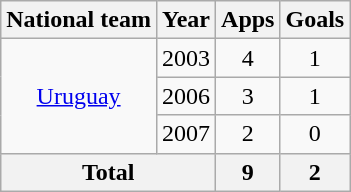<table class="wikitable" style="text-align:center">
<tr>
<th>National team</th>
<th>Year</th>
<th>Apps</th>
<th>Goals</th>
</tr>
<tr>
<td rowspan=3><a href='#'>Uruguay</a></td>
<td>2003</td>
<td>4</td>
<td>1</td>
</tr>
<tr>
<td>2006</td>
<td>3</td>
<td>1</td>
</tr>
<tr>
<td>2007</td>
<td>2</td>
<td>0</td>
</tr>
<tr>
<th colspan=2>Total</th>
<th>9</th>
<th>2</th>
</tr>
</table>
